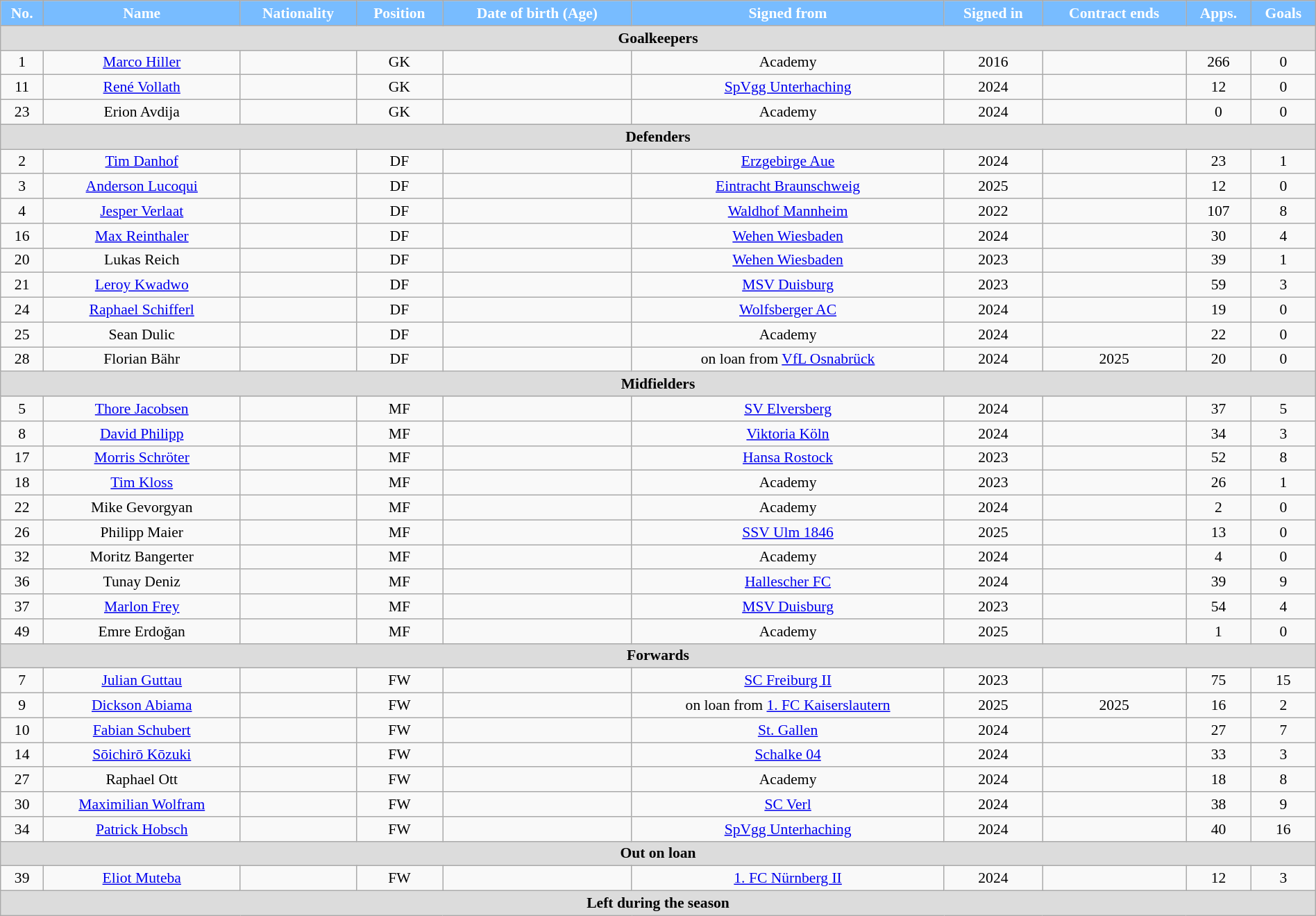<table class="wikitable"  style="text-align:center; font-size:90%; width:100%;">
<tr>
<th style="background:#78BCFF; color:white; text-align:center;">No.</th>
<th style="background:#78BCFF; color:white; text-align:center;">Name</th>
<th style="background:#78BCFF; color:white; text-align:center;">Nationality</th>
<th style="background:#78BCFF; color:white; text-align:center;">Position</th>
<th style="background:#78BCFF; color:white; text-align:center;">Date of birth (Age)</th>
<th style="background:#78BCFF; color:white; text-align:center;">Signed from</th>
<th style="background:#78BCFF; color:white; text-align:center;">Signed in</th>
<th style="background:#78BCFF; color:white; text-align:center;">Contract ends</th>
<th style="background:#78BCFF; color:white; text-align:center;">Apps.</th>
<th style="background:#78BCFF; color:white; text-align:center;">Goals</th>
</tr>
<tr>
<th colspan="11"  style="background:#dcdcdc; text-align:center;">Goalkeepers</th>
</tr>
<tr>
<td>1</td>
<td><a href='#'>Marco Hiller</a></td>
<td></td>
<td>GK</td>
<td></td>
<td>Academy</td>
<td>2016</td>
<td></td>
<td>266</td>
<td>0</td>
</tr>
<tr>
<td>11</td>
<td><a href='#'>René Vollath</a></td>
<td></td>
<td>GK</td>
<td></td>
<td><a href='#'>SpVgg Unterhaching</a></td>
<td>2024</td>
<td></td>
<td>12</td>
<td>0</td>
</tr>
<tr>
<td>23</td>
<td>Erion Avdija</td>
<td></td>
<td>GK</td>
<td></td>
<td>Academy</td>
<td>2024</td>
<td></td>
<td>0</td>
<td>0</td>
</tr>
<tr>
<th colspan="11"  style="background:#dcdcdc; text-align:center;">Defenders</th>
</tr>
<tr>
<td>2</td>
<td><a href='#'>Tim Danhof</a></td>
<td></td>
<td>DF</td>
<td></td>
<td><a href='#'>Erzgebirge Aue</a></td>
<td>2024</td>
<td></td>
<td>23</td>
<td>1</td>
</tr>
<tr>
<td>3</td>
<td><a href='#'>Anderson Lucoqui</a></td>
<td></td>
<td>DF</td>
<td></td>
<td><a href='#'>Eintracht Braunschweig</a></td>
<td>2025</td>
<td></td>
<td>12</td>
<td>0</td>
</tr>
<tr>
<td>4</td>
<td><a href='#'>Jesper Verlaat</a></td>
<td></td>
<td>DF</td>
<td></td>
<td><a href='#'>Waldhof Mannheim</a></td>
<td>2022</td>
<td></td>
<td>107</td>
<td>8</td>
</tr>
<tr>
<td>16</td>
<td><a href='#'>Max Reinthaler</a></td>
<td></td>
<td>DF</td>
<td></td>
<td><a href='#'>Wehen Wiesbaden</a></td>
<td>2024</td>
<td></td>
<td>30</td>
<td>4</td>
</tr>
<tr>
<td>20</td>
<td>Lukas Reich</td>
<td></td>
<td>DF</td>
<td></td>
<td><a href='#'>Wehen Wiesbaden</a></td>
<td>2023</td>
<td></td>
<td>39</td>
<td>1</td>
</tr>
<tr>
<td>21</td>
<td><a href='#'>Leroy Kwadwo</a></td>
<td></td>
<td>DF</td>
<td></td>
<td><a href='#'>MSV Duisburg</a></td>
<td>2023</td>
<td></td>
<td>59</td>
<td>3</td>
</tr>
<tr>
<td>24</td>
<td><a href='#'>Raphael Schifferl</a></td>
<td></td>
<td>DF</td>
<td></td>
<td><a href='#'>Wolfsberger AC</a></td>
<td>2024</td>
<td></td>
<td>19</td>
<td>0</td>
</tr>
<tr>
<td>25</td>
<td>Sean Dulic</td>
<td></td>
<td>DF</td>
<td></td>
<td>Academy</td>
<td>2024</td>
<td></td>
<td>22</td>
<td>0</td>
</tr>
<tr>
<td>28</td>
<td>Florian Bähr</td>
<td></td>
<td>DF</td>
<td></td>
<td>on loan from <a href='#'>VfL Osnabrück</a></td>
<td>2024</td>
<td>2025</td>
<td>20</td>
<td>0</td>
</tr>
<tr>
<th colspan="11"  style="background:#dcdcdc; text-align:center;">Midfielders</th>
</tr>
<tr>
<td>5</td>
<td><a href='#'>Thore Jacobsen</a></td>
<td></td>
<td>MF</td>
<td></td>
<td><a href='#'>SV Elversberg</a></td>
<td>2024</td>
<td></td>
<td>37</td>
<td>5</td>
</tr>
<tr>
<td>8</td>
<td><a href='#'>David Philipp</a></td>
<td></td>
<td>MF</td>
<td></td>
<td><a href='#'>Viktoria Köln</a></td>
<td>2024</td>
<td></td>
<td>34</td>
<td>3</td>
</tr>
<tr>
<td>17</td>
<td><a href='#'>Morris Schröter</a></td>
<td></td>
<td>MF</td>
<td></td>
<td><a href='#'>Hansa Rostock</a></td>
<td>2023</td>
<td></td>
<td>52</td>
<td>8</td>
</tr>
<tr>
<td>18</td>
<td><a href='#'>Tim Kloss</a></td>
<td></td>
<td>MF</td>
<td></td>
<td>Academy</td>
<td>2023</td>
<td></td>
<td>26</td>
<td>1</td>
</tr>
<tr>
<td>22</td>
<td>Mike Gevorgyan</td>
<td></td>
<td>MF</td>
<td></td>
<td>Academy</td>
<td>2024</td>
<td></td>
<td>2</td>
<td>0</td>
</tr>
<tr>
<td>26</td>
<td>Philipp Maier</td>
<td></td>
<td>MF</td>
<td></td>
<td><a href='#'>SSV Ulm 1846</a></td>
<td>2025</td>
<td></td>
<td>13</td>
<td>0</td>
</tr>
<tr>
<td>32</td>
<td>Moritz Bangerter</td>
<td></td>
<td>MF</td>
<td></td>
<td>Academy</td>
<td>2024</td>
<td></td>
<td>4</td>
<td>0</td>
</tr>
<tr>
<td>36</td>
<td>Tunay Deniz</td>
<td></td>
<td>MF</td>
<td></td>
<td><a href='#'>Hallescher FC</a></td>
<td>2024</td>
<td></td>
<td>39</td>
<td>9</td>
</tr>
<tr>
<td>37</td>
<td><a href='#'>Marlon Frey</a></td>
<td></td>
<td>MF</td>
<td></td>
<td><a href='#'>MSV Duisburg</a></td>
<td>2023</td>
<td></td>
<td>54</td>
<td>4</td>
</tr>
<tr>
<td>49</td>
<td>Emre Erdoğan</td>
<td></td>
<td>MF</td>
<td></td>
<td>Academy</td>
<td>2025</td>
<td></td>
<td>1</td>
<td>0</td>
</tr>
<tr>
<th colspan="11"  style="background:#dcdcdc; text-align:center;">Forwards</th>
</tr>
<tr>
<td>7</td>
<td><a href='#'>Julian Guttau</a></td>
<td></td>
<td>FW</td>
<td></td>
<td><a href='#'>SC Freiburg II</a></td>
<td>2023</td>
<td></td>
<td>75</td>
<td>15</td>
</tr>
<tr>
<td>9</td>
<td><a href='#'>Dickson Abiama</a></td>
<td></td>
<td>FW</td>
<td></td>
<td>on loan from <a href='#'>1. FC Kaiserslautern</a></td>
<td>2025</td>
<td>2025</td>
<td>16</td>
<td>2</td>
</tr>
<tr>
<td>10</td>
<td><a href='#'>Fabian Schubert</a></td>
<td></td>
<td>FW</td>
<td></td>
<td><a href='#'>St. Gallen</a></td>
<td>2024</td>
<td></td>
<td>27</td>
<td>7</td>
</tr>
<tr>
<td>14</td>
<td><a href='#'>Sōichirō Kōzuki</a></td>
<td></td>
<td>FW</td>
<td></td>
<td><a href='#'>Schalke 04</a></td>
<td>2024</td>
<td></td>
<td>33</td>
<td>3</td>
</tr>
<tr>
<td>27</td>
<td>Raphael Ott</td>
<td></td>
<td>FW</td>
<td></td>
<td>Academy</td>
<td>2024</td>
<td></td>
<td>18</td>
<td>8</td>
</tr>
<tr>
<td>30</td>
<td><a href='#'>Maximilian Wolfram</a></td>
<td></td>
<td>FW</td>
<td></td>
<td><a href='#'>SC Verl</a></td>
<td>2024</td>
<td></td>
<td>38</td>
<td>9</td>
</tr>
<tr>
<td>34</td>
<td><a href='#'>Patrick Hobsch</a></td>
<td></td>
<td>FW</td>
<td></td>
<td><a href='#'>SpVgg Unterhaching</a></td>
<td>2024</td>
<td></td>
<td>40</td>
<td>16</td>
</tr>
<tr>
<th colspan="11"  style="background:#dcdcdc; text-align:center;">Out on loan</th>
</tr>
<tr>
<td>39</td>
<td><a href='#'>Eliot Muteba</a></td>
<td></td>
<td>FW</td>
<td></td>
<td><a href='#'>1. FC Nürnberg II</a></td>
<td>2024</td>
<td></td>
<td>12</td>
<td>3</td>
</tr>
<tr>
<th colspan="11"  style="background:#dcdcdc; text-align:center;">Left during the season</th>
</tr>
</table>
